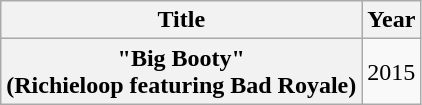<table class="wikitable plainrowheaders" style="text-align:center;">
<tr>
<th scope="col">Title</th>
<th scope="col">Year</th>
</tr>
<tr>
<th scope="row">"Big Booty"<br><span>(Richieloop featuring Bad Royale)</span></th>
<td>2015</td>
</tr>
</table>
